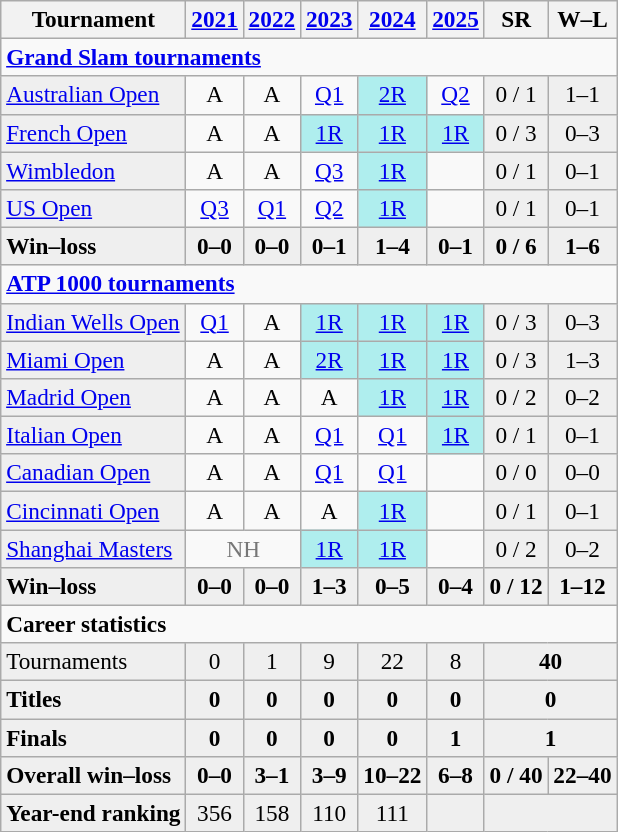<table class=wikitable style=text-align:center;font-size:97%>
<tr>
<th>Tournament</th>
<th><a href='#'>2021</a></th>
<th><a href='#'>2022</a></th>
<th><a href='#'>2023</a></th>
<th><a href='#'>2024</a></th>
<th><a href='#'>2025</a></th>
<th>SR</th>
<th>W–L</th>
</tr>
<tr>
<td colspan=16 align=left><strong><a href='#'>Grand Slam tournaments</a></strong></td>
</tr>
<tr>
<td bgcolor=efefef align=left><a href='#'>Australian Open</a></td>
<td>A</td>
<td>A</td>
<td><a href='#'>Q1</a></td>
<td style=background:#afeeee><a href='#'>2R</a></td>
<td><a href='#'>Q2</a></td>
<td bgcolor=efefef>0 / 1</td>
<td bgcolor=efefef>1–1</td>
</tr>
<tr>
<td bgcolor=efefef align=left><a href='#'>French Open</a></td>
<td>A</td>
<td>A</td>
<td style=background:#afeeee><a href='#'>1R</a></td>
<td style=background:#afeeee><a href='#'>1R</a></td>
<td style=background:#afeeee><a href='#'>1R</a></td>
<td bgcolor=efefef>0 / 3</td>
<td bgcolor=efefef>0–3</td>
</tr>
<tr>
<td bgcolor=efefef align=left><a href='#'>Wimbledon</a></td>
<td>A</td>
<td>A</td>
<td><a href='#'>Q3</a></td>
<td style=background:#afeeee><a href='#'>1R</a></td>
<td></td>
<td bgcolor=efefef>0 / 1</td>
<td bgcolor=efefef>0–1</td>
</tr>
<tr>
<td bgcolor=efefef align=left><a href='#'>US Open</a></td>
<td><a href='#'>Q3</a></td>
<td><a href='#'>Q1</a></td>
<td><a href='#'>Q2</a></td>
<td style=background:#afeeee><a href='#'>1R</a></td>
<td></td>
<td bgcolor=efefef>0 / 1</td>
<td bgcolor=efefef>0–1</td>
</tr>
<tr style=font-weight:bold;background:#efefef>
<td style=text-align:left>Win–loss</td>
<td>0–0</td>
<td>0–0</td>
<td>0–1</td>
<td>1–4</td>
<td>0–1</td>
<td>0 / 6</td>
<td>1–6</td>
</tr>
<tr>
<td colspan=16 align=left><strong><a href='#'>ATP 1000 tournaments</a></strong></td>
</tr>
<tr>
<td bgcolor=efefef align=left><a href='#'>Indian Wells Open</a></td>
<td><a href='#'>Q1</a></td>
<td>A</td>
<td style=background:#afeeee><a href='#'>1R</a></td>
<td style=background:#afeeee><a href='#'>1R</a></td>
<td style=background:#afeeee><a href='#'>1R</a></td>
<td bgcolor=efefef>0 / 3</td>
<td bgcolor=efefef>0–3</td>
</tr>
<tr>
<td bgcolor=efefef align=left><a href='#'>Miami Open</a></td>
<td>A</td>
<td>A</td>
<td style=background:#afeeee><a href='#'>2R</a></td>
<td style=background:#afeeee><a href='#'>1R</a></td>
<td style=background:#afeeee><a href='#'>1R</a></td>
<td bgcolor=efefef>0 / 3</td>
<td bgcolor=efefef>1–3</td>
</tr>
<tr>
<td bgcolor=efefef align=left><a href='#'>Madrid Open</a></td>
<td>A</td>
<td>A</td>
<td>A</td>
<td style=background:#afeeee><a href='#'>1R</a></td>
<td style=background:#afeeee><a href='#'>1R</a></td>
<td bgcolor=efefef>0 / 2</td>
<td bgcolor=efefef>0–2</td>
</tr>
<tr>
<td bgcolor=efefef align=left><a href='#'>Italian Open</a></td>
<td>A</td>
<td>A</td>
<td><a href='#'>Q1</a></td>
<td><a href='#'>Q1</a></td>
<td style=background:#afeeee><a href='#'>1R</a></td>
<td bgcolor=efefef>0 / 1</td>
<td bgcolor=efefef>0–1</td>
</tr>
<tr>
<td bgcolor=efefef align=left><a href='#'>Canadian Open</a></td>
<td>A</td>
<td>A</td>
<td><a href='#'>Q1</a></td>
<td><a href='#'>Q1</a></td>
<td></td>
<td bgcolor=efefef>0 / 0</td>
<td bgcolor=efefef>0–0</td>
</tr>
<tr>
<td bgcolor=efefef align=left><a href='#'>Cincinnati Open</a></td>
<td>A</td>
<td>A</td>
<td>A</td>
<td style=background:#afeeee><a href='#'>1R</a></td>
<td></td>
<td bgcolor=efefef>0 / 1</td>
<td bgcolor=efefef>0–1</td>
</tr>
<tr>
<td bgcolor=efefef align=left><a href='#'>Shanghai Masters</a></td>
<td colspan=2 style=color:#767676>NH</td>
<td style=background:#afeeee><a href='#'>1R</a></td>
<td style=background:#afeeee><a href='#'>1R</a></td>
<td></td>
<td bgcolor=efefef>0 / 2</td>
<td bgcolor=efefef>0–2</td>
</tr>
<tr style=font-weight:bold;background:#efefef>
<td style=text-align:left>Win–loss</td>
<td>0–0</td>
<td>0–0</td>
<td>1–3</td>
<td>0–5</td>
<td>0–4</td>
<td bgcolor=efefef>0 / 12</td>
<td bgcolor=efefef>1–12</td>
</tr>
<tr>
<td colspan=16 align=left><strong>Career statistics</strong></td>
</tr>
<tr bgcolor=efefef>
<td align=left>Tournaments</td>
<td>0</td>
<td>1</td>
<td>9</td>
<td>22</td>
<td>8</td>
<td colspan=2><strong>40</strong></td>
</tr>
<tr style=font-weight:bold;background:#efefef>
<td style=text-align:left>Titles</td>
<td>0</td>
<td>0</td>
<td>0</td>
<td>0</td>
<td>0</td>
<td colspan=2><strong>0</strong></td>
</tr>
<tr style=font-weight:bold;background:#efefef>
<td style=text-align:left>Finals</td>
<td>0</td>
<td>0</td>
<td>0</td>
<td>0</td>
<td>1</td>
<td colspan=2><strong>1</strong></td>
</tr>
<tr style=font-weight:bold;background:#efefef>
<td style=text-align:left>Overall win–loss</td>
<td>0–0</td>
<td>3–1</td>
<td>3–9</td>
<td>10–22</td>
<td>6–8</td>
<td>0 / 40</td>
<td>22–40</td>
</tr>
<tr bgcolor=efefef>
<td align=left><strong>Year-end ranking</strong></td>
<td>356</td>
<td>158</td>
<td>110</td>
<td>111</td>
<td></td>
<td colspan=2></td>
</tr>
</table>
